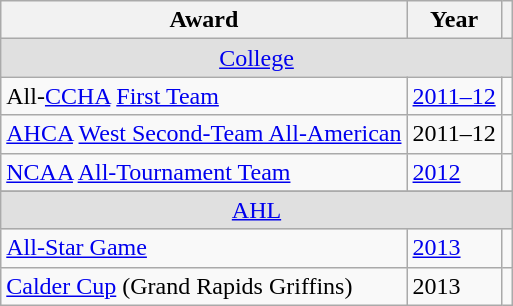<table class="wikitable">
<tr>
<th>Award</th>
<th>Year</th>
<th></th>
</tr>
<tr ALIGN="center" bgcolor="#e0e0e0">
<td colspan="3"><a href='#'>College</a></td>
</tr>
<tr>
<td>All-<a href='#'>CCHA</a> <a href='#'>First Team</a></td>
<td><a href='#'>2011–12</a></td>
<td></td>
</tr>
<tr>
<td><a href='#'>AHCA</a> <a href='#'>West Second-Team All-American</a></td>
<td>2011–12</td>
<td></td>
</tr>
<tr>
<td><a href='#'>NCAA</a> <a href='#'>All-Tournament Team</a></td>
<td><a href='#'>2012</a></td>
<td></td>
</tr>
<tr>
</tr>
<tr ALIGN="center" bgcolor="#e0e0e0">
<td colspan="3"><a href='#'>AHL</a></td>
</tr>
<tr>
<td><a href='#'>All-Star Game</a></td>
<td><a href='#'>2013</a></td>
<td></td>
</tr>
<tr>
<td><a href='#'>Calder Cup</a> (Grand Rapids Griffins)</td>
<td>2013</td>
<td></td>
</tr>
</table>
